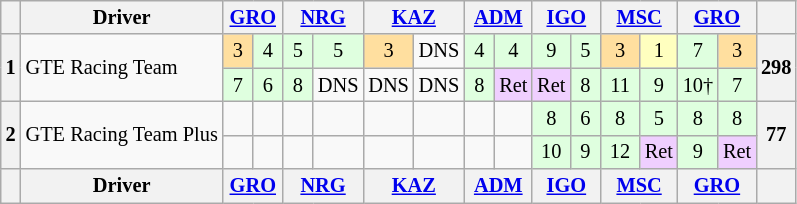<table align=left| class="wikitable" style="font-size: 85%; text-align: center">
<tr valign="top">
<th valign="middle"></th>
<th valign="middle">Driver</th>
<th colspan=2><a href='#'>GRO</a></th>
<th colspan=2><a href='#'>NRG</a></th>
<th colspan=2><a href='#'>KAZ</a></th>
<th colspan=2><a href='#'>ADM</a></th>
<th colspan=2><a href='#'>IGO</a></th>
<th colspan=2><a href='#'>MSC</a></th>
<th colspan=2><a href='#'>GRO</a></th>
<th valign="middle"></th>
</tr>
<tr>
<th rowspan="2">1</th>
<td rowspan="2" align=left>GTE Racing Team</td>
<td style="background:#ffdf9f;"> 3 </td>
<td style="background:#dfffdf;"> 4 </td>
<td style="background:#dfffdf;"> 5 </td>
<td style="background:#dfffdf;"> 5 </td>
<td style="background:#ffdf9f;"> 3 </td>
<td>DNS</td>
<td style="background:#dfffdf;"> 4 </td>
<td style="background:#dfffdf;"> 4 </td>
<td style="background:#dfffdf;">9</td>
<td style="background:#dfffdf;"> 5 </td>
<td style="background:#ffdf9f;">3</td>
<td style="background:#ffffbf;">1</td>
<td style="background:#dfffdf;">7</td>
<td style="background:#ffdf9f;">3</td>
<th rowspan="2">298</th>
</tr>
<tr>
<td style="background:#dfffdf;">7</td>
<td style="background:#dfffdf;">6</td>
<td style="background:#dfffdf;"> 8 </td>
<td>DNS</td>
<td>DNS</td>
<td>DNS</td>
<td style="background:#dfffdf;"> 8 </td>
<td style="background:#efcfff;">Ret</td>
<td style="background:#efcfff;">Ret</td>
<td style="background:#dfffdf;">8</td>
<td style="background:#dfffdf;"> 11 </td>
<td style="background:#dfffdf;"> 9 </td>
<td style="background:#dfffdf;">10†</td>
<td style="background:#dfffdf;">7</td>
</tr>
<tr>
<th rowspan="2">2</th>
<td rowspan="2" align=left>GTE Racing Team Plus</td>
<td></td>
<td></td>
<td></td>
<td></td>
<td></td>
<td></td>
<td></td>
<td></td>
<td style="background:#dfffdf;">8</td>
<td style="background:#dfffdf;">6</td>
<td style="background:#dfffdf;">8</td>
<td style="background:#dfffdf;">5</td>
<td style="background:#dfffdf;">8</td>
<td style="background:#dfffdf;">8</td>
<th rowspan="2">77</th>
</tr>
<tr>
<td></td>
<td></td>
<td></td>
<td></td>
<td></td>
<td></td>
<td></td>
<td></td>
<td style="background:#dfffdf;">10</td>
<td style="background:#dfffdf;">9</td>
<td style="background:#dfffdf;">12</td>
<td style="background:#efcfff;">Ret</td>
<td style="background:#dfffdf;">9</td>
<td style="background:#efcfff;">Ret</td>
</tr>
<tr>
<th valign="middle"></th>
<th valign="middle">Driver</th>
<th colspan=2><a href='#'>GRO</a></th>
<th colspan=2><a href='#'>NRG</a></th>
<th colspan=2><a href='#'>KAZ</a></th>
<th colspan=2><a href='#'>ADM</a></th>
<th colspan=2><a href='#'>IGO</a></th>
<th colspan=2><a href='#'>MSC</a></th>
<th colspan=2><a href='#'>GRO</a></th>
<th valign="middle"></th>
</tr>
</table>
